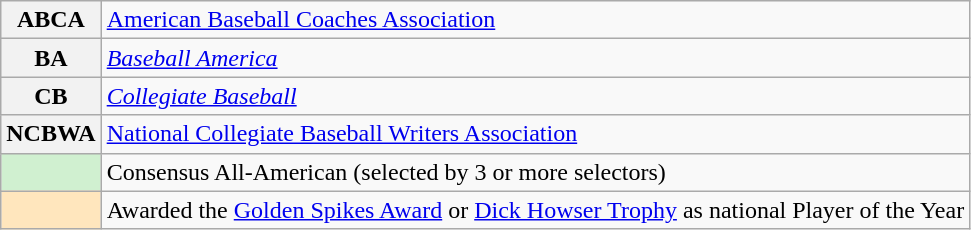<table class="wikitable">
<tr>
<th scope="row" style="text-align:center">ABCA</th>
<td><a href='#'>American Baseball Coaches Association</a></td>
</tr>
<tr>
<th scope="row" style="text-align:center">BA</th>
<td><em><a href='#'>Baseball America</a></em></td>
</tr>
<tr>
<th scope="row" style="text-align:center">CB</th>
<td><em><a href='#'>Collegiate Baseball</a></em></td>
</tr>
<tr>
<th scope="row" style="text-align:center">NCBWA</th>
<td><a href='#'>National Collegiate Baseball Writers Association</a></td>
</tr>
<tr>
<th scope="row" style="background:#d0f0d0;"></th>
<td>Consensus All-American (selected by 3 or more selectors)</td>
</tr>
<tr>
<th scope="row" style="background:#ffe6bd;"></th>
<td>Awarded the <a href='#'>Golden Spikes Award</a> or <a href='#'>Dick Howser Trophy</a> as national Player of the Year</td>
</tr>
</table>
